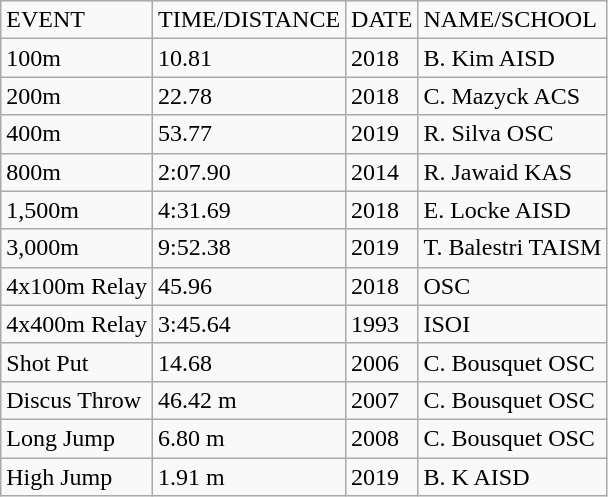<table class="wikitable">
<tr>
<td>EVENT</td>
<td>TIME/DISTANCE</td>
<td>DATE</td>
<td>NAME/SCHOOL</td>
</tr>
<tr>
<td>100m</td>
<td>10.81</td>
<td>2018</td>
<td>B. Kim AISD</td>
</tr>
<tr>
<td>200m</td>
<td>22.78</td>
<td>2018</td>
<td>C. Mazyck ACS</td>
</tr>
<tr>
<td>400m</td>
<td>53.77</td>
<td>2019</td>
<td>R. Silva OSC</td>
</tr>
<tr>
<td>800m</td>
<td>2:07.90</td>
<td>2014</td>
<td>R. Jawaid KAS</td>
</tr>
<tr>
<td>1,500m</td>
<td>4:31.69</td>
<td>2018</td>
<td>E. Locke AISD</td>
</tr>
<tr>
<td>3,000m</td>
<td>9:52.38</td>
<td>2019</td>
<td>T. Balestri TAISM</td>
</tr>
<tr>
<td>4x100m Relay</td>
<td>45.96</td>
<td>2018</td>
<td>OSC</td>
</tr>
<tr>
<td>4x400m Relay</td>
<td>3:45.64</td>
<td>1993</td>
<td>ISOI</td>
</tr>
<tr>
<td>Shot Put</td>
<td>14.68</td>
<td>2006</td>
<td>C. Bousquet OSC</td>
</tr>
<tr>
<td>Discus Throw</td>
<td>46.42 m</td>
<td>2007</td>
<td>C. Bousquet OSC</td>
</tr>
<tr>
<td>Long Jump</td>
<td>6.80 m</td>
<td>2008</td>
<td>C. Bousquet OSC</td>
</tr>
<tr>
<td>High Jump</td>
<td>1.91 m</td>
<td>2019</td>
<td>B. K AISD</td>
</tr>
</table>
